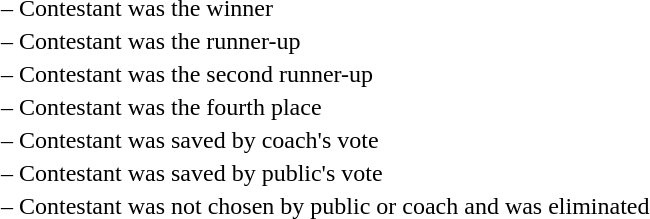<table>
<tr valign="top">
<td width = 50%><br><table>
<tr valign="top">
<td> –</td>
<td>Contestant was the winner</td>
</tr>
<tr valign="top">
<td> –</td>
<td>Contestant was the runner-up</td>
</tr>
<tr valign="top">
<td> –</td>
<td>Contestant was the second runner-up</td>
</tr>
<tr valign="top">
<td> –</td>
<td>Contestant was the fourth place</td>
</tr>
<tr valign="top">
<td> –</td>
<td>Contestant was saved by coach's vote</td>
</tr>
<tr valign="top">
<td> –</td>
<td>Contestant was saved by public's vote</td>
</tr>
<tr valign="top">
<td> –</td>
<td>Contestant was not chosen by public or coach and was eliminated</td>
</tr>
<tr valign="top">
</tr>
</table>
</td>
</tr>
</table>
